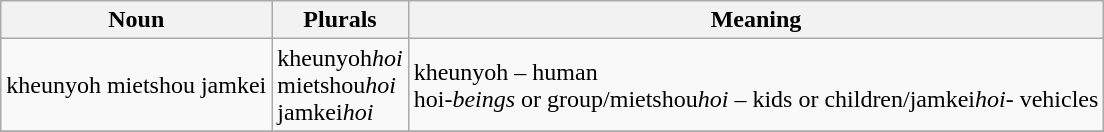<table class="wikitable">
<tr>
<th>Noun</th>
<th>Plurals</th>
<th>Meaning</th>
</tr>
<tr>
<td>kheunyoh mietshou jamkei</td>
<td>kheunyoh<em>hoi</em><br>mietshou<em>hoi</em><br>jamkei<em>hoi</em></td>
<td>kheunyoh – human<br>hoi-<em>beings</em> or  group/mietshou<em>hoi</em> – kids or children/jamkei<em>hoi</em>- vehicles</td>
</tr>
<tr>
</tr>
</table>
